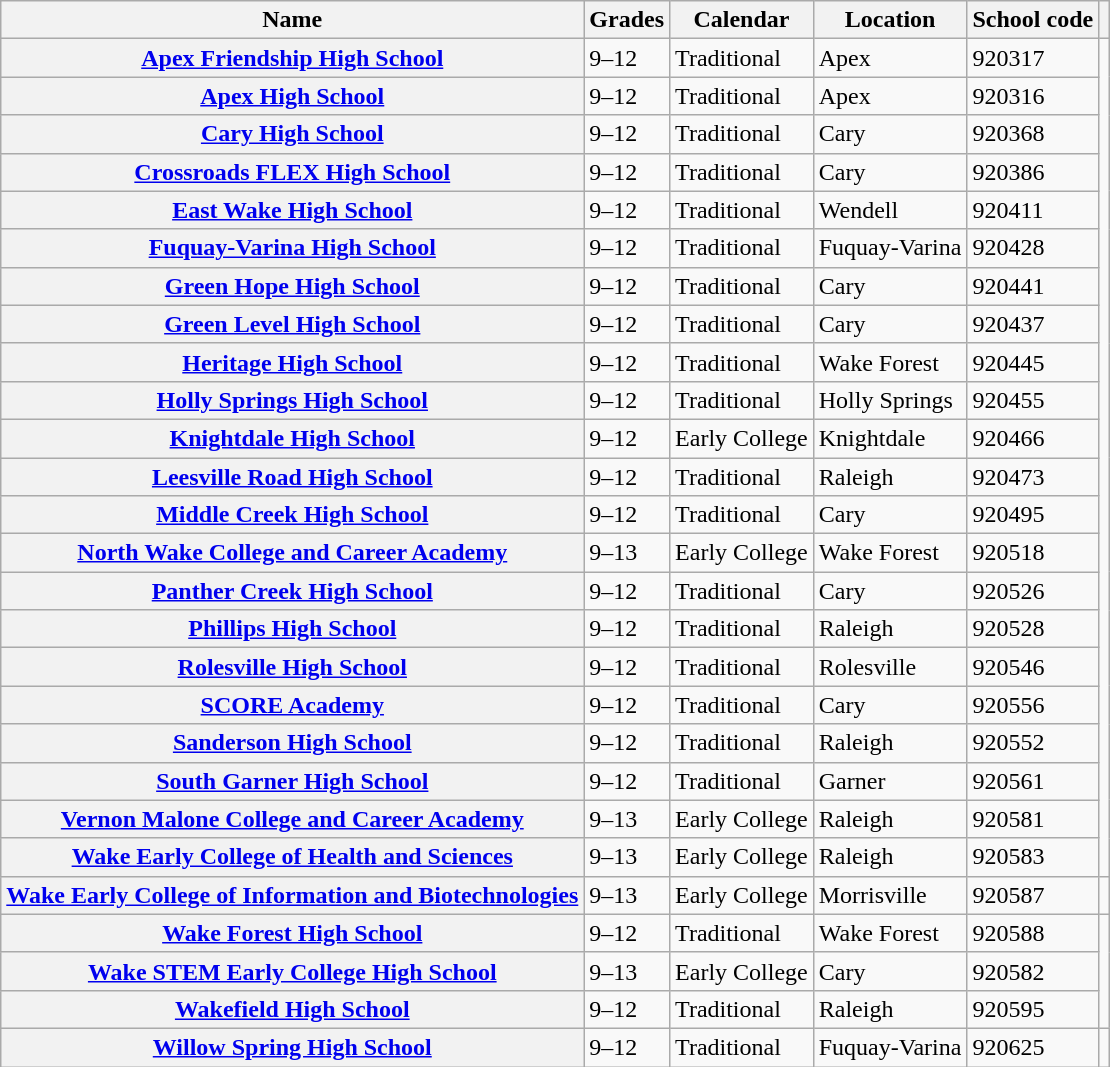<table class="wikitable sortable">
<tr>
<th scope="col">Name</th>
<th scope="col">Grades</th>
<th scope="col">Calendar</th>
<th scope="col">Location</th>
<th scope="col" class="unsortable">School code</th>
<th scope="col" class="unsortable"></th>
</tr>
<tr>
<th scope="row"><a href='#'>Apex Friendship High School</a></th>
<td>9–12</td>
<td>Traditional</td>
<td>Apex</td>
<td>920317</td>
</tr>
<tr>
<th scope="row"><a href='#'>Apex High School</a></th>
<td>9–12</td>
<td>Traditional</td>
<td>Apex</td>
<td>920316</td>
</tr>
<tr>
<th scope="row"><a href='#'>Cary High School</a></th>
<td>9–12</td>
<td>Traditional</td>
<td>Cary</td>
<td>920368</td>
</tr>
<tr>
<th scope="row"><a href='#'>Crossroads FLEX High School</a></th>
<td>9–12</td>
<td>Traditional</td>
<td>Cary</td>
<td>920386</td>
</tr>
<tr>
<th scope="row"><a href='#'>East Wake High School</a></th>
<td>9–12</td>
<td>Traditional</td>
<td>Wendell</td>
<td>920411</td>
</tr>
<tr>
<th scope="row"><a href='#'>Fuquay-Varina High School</a></th>
<td>9–12</td>
<td>Traditional</td>
<td>Fuquay-Varina</td>
<td>920428</td>
</tr>
<tr>
<th scope="row"><a href='#'>Green Hope High School</a></th>
<td>9–12</td>
<td>Traditional</td>
<td>Cary</td>
<td>920441</td>
</tr>
<tr>
<th scope="row"><a href='#'>Green Level High School</a></th>
<td>9–12</td>
<td>Traditional</td>
<td>Cary</td>
<td>920437</td>
</tr>
<tr>
<th scope="row"><a href='#'>Heritage High School</a></th>
<td>9–12</td>
<td>Traditional</td>
<td>Wake Forest</td>
<td>920445</td>
</tr>
<tr>
<th scope="row"><a href='#'>Holly Springs High School</a></th>
<td>9–12</td>
<td>Traditional</td>
<td>Holly Springs</td>
<td>920455</td>
</tr>
<tr>
<th scope="row"><a href='#'>Knightdale High School</a></th>
<td>9–12</td>
<td>Early College</td>
<td>Knightdale</td>
<td>920466</td>
</tr>
<tr>
<th scope="row"><a href='#'>Leesville Road High School</a></th>
<td>9–12</td>
<td>Traditional</td>
<td>Raleigh</td>
<td>920473</td>
</tr>
<tr>
<th scope="row"><a href='#'>Middle Creek High School</a></th>
<td>9–12</td>
<td>Traditional</td>
<td>Cary</td>
<td>920495</td>
</tr>
<tr>
<th scope="row"><a href='#'>North Wake College and Career Academy</a></th>
<td>9–13</td>
<td>Early College</td>
<td>Wake Forest</td>
<td>920518</td>
</tr>
<tr>
<th scope="row"><a href='#'>Panther Creek High School</a></th>
<td>9–12</td>
<td>Traditional</td>
<td>Cary</td>
<td>920526</td>
</tr>
<tr>
<th scope="row"><a href='#'>Phillips High School</a></th>
<td>9–12</td>
<td>Traditional</td>
<td>Raleigh</td>
<td>920528</td>
</tr>
<tr>
<th scope="row"><a href='#'>Rolesville High School</a></th>
<td>9–12</td>
<td>Traditional</td>
<td>Rolesville</td>
<td>920546</td>
</tr>
<tr>
<th scope="row"><a href='#'>SCORE Academy</a></th>
<td>9–12</td>
<td>Traditional</td>
<td>Cary</td>
<td>920556</td>
</tr>
<tr>
<th scope="row"><a href='#'>Sanderson High School</a></th>
<td>9–12</td>
<td>Traditional</td>
<td>Raleigh</td>
<td>920552</td>
</tr>
<tr>
<th scope="row"><a href='#'>South Garner High School</a></th>
<td>9–12</td>
<td>Traditional</td>
<td>Garner</td>
<td>920561</td>
</tr>
<tr>
<th scope="row"><a href='#'>Vernon Malone College and Career Academy</a></th>
<td>9–13</td>
<td>Early College</td>
<td>Raleigh</td>
<td>920581</td>
</tr>
<tr>
<th scope="row"><a href='#'>Wake Early College of Health and Sciences</a></th>
<td>9–13</td>
<td>Early College</td>
<td>Raleigh</td>
<td>920583</td>
</tr>
<tr>
<th scope="row"><a href='#'>Wake Early College of Information and Biotechnologies</a></th>
<td>9–13</td>
<td>Early College</td>
<td>Morrisville</td>
<td>920587</td>
<td></td>
</tr>
<tr>
<th scope="row"><a href='#'>Wake Forest High School</a></th>
<td>9–12</td>
<td>Traditional</td>
<td>Wake Forest</td>
<td>920588</td>
</tr>
<tr>
<th scope="row"><a href='#'>Wake STEM Early College High School</a></th>
<td>9–13</td>
<td>Early College</td>
<td>Cary</td>
<td>920582</td>
</tr>
<tr>
<th scope="row"><a href='#'>Wakefield High School</a></th>
<td>9–12</td>
<td>Traditional</td>
<td>Raleigh</td>
<td>920595</td>
</tr>
<tr>
<th scope="row"><a href='#'>Willow Spring High School</a></th>
<td>9–12</td>
<td>Traditional</td>
<td>Fuquay-Varina</td>
<td>920625</td>
<td></td>
</tr>
</table>
